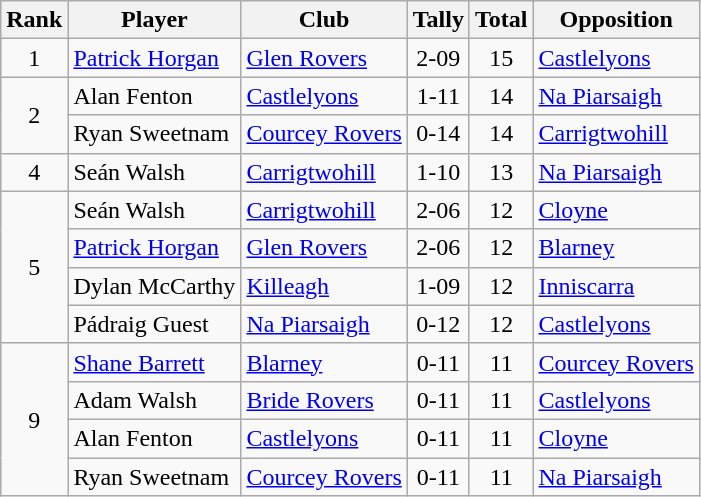<table class="wikitable">
<tr>
<th>Rank</th>
<th>Player</th>
<th>Club</th>
<th>Tally</th>
<th>Total</th>
<th>Opposition</th>
</tr>
<tr>
<td rowspan="1" style="text-align:center;">1</td>
<td><a href='#'>Patrick Horgan</a></td>
<td><a href='#'>Glen Rovers</a></td>
<td align=center>2-09</td>
<td align=center>15</td>
<td><a href='#'>Castlelyons</a></td>
</tr>
<tr>
<td rowspan="2" style="text-align:center;">2</td>
<td>Alan Fenton</td>
<td><a href='#'>Castlelyons</a></td>
<td align=center>1-11</td>
<td align=center>14</td>
<td><a href='#'>Na Piarsaigh</a></td>
</tr>
<tr>
<td>Ryan Sweetnam</td>
<td><a href='#'>Courcey Rovers</a></td>
<td align=center>0-14</td>
<td align=center>14</td>
<td><a href='#'>Carrigtwohill</a></td>
</tr>
<tr>
<td rowspan="1" style="text-align:center;">4</td>
<td>Seán Walsh</td>
<td><a href='#'>Carrigtwohill</a></td>
<td align=center>1-10</td>
<td align=center>13</td>
<td><a href='#'>Na Piarsaigh</a></td>
</tr>
<tr>
<td rowspan="4" style="text-align:center;">5</td>
<td>Seán Walsh</td>
<td><a href='#'>Carrigtwohill</a></td>
<td align=center>2-06</td>
<td align=center>12</td>
<td><a href='#'>Cloyne</a></td>
</tr>
<tr>
<td><a href='#'>Patrick Horgan</a></td>
<td><a href='#'>Glen Rovers</a></td>
<td align=center>2-06</td>
<td align=center>12</td>
<td><a href='#'>Blarney</a></td>
</tr>
<tr>
<td>Dylan McCarthy</td>
<td><a href='#'>Killeagh</a></td>
<td align=center>1-09</td>
<td align=center>12</td>
<td><a href='#'>Inniscarra</a></td>
</tr>
<tr>
<td>Pádraig Guest</td>
<td><a href='#'>Na Piarsaigh</a></td>
<td align=center>0-12</td>
<td align=center>12</td>
<td><a href='#'>Castlelyons</a></td>
</tr>
<tr>
<td rowspan="4" style="text-align:center;">9</td>
<td><a href='#'>Shane Barrett</a></td>
<td><a href='#'>Blarney</a></td>
<td align=center>0-11</td>
<td align=center>11</td>
<td><a href='#'>Courcey Rovers</a></td>
</tr>
<tr>
<td>Adam Walsh</td>
<td><a href='#'>Bride Rovers</a></td>
<td align=center>0-11</td>
<td align=center>11</td>
<td><a href='#'>Castlelyons</a></td>
</tr>
<tr>
<td>Alan Fenton</td>
<td><a href='#'>Castlelyons</a></td>
<td align=center>0-11</td>
<td align=center>11</td>
<td><a href='#'>Cloyne</a></td>
</tr>
<tr>
<td>Ryan Sweetnam</td>
<td><a href='#'>Courcey Rovers</a></td>
<td align=center>0-11</td>
<td align=center>11</td>
<td><a href='#'>Na Piarsaigh</a></td>
</tr>
</table>
